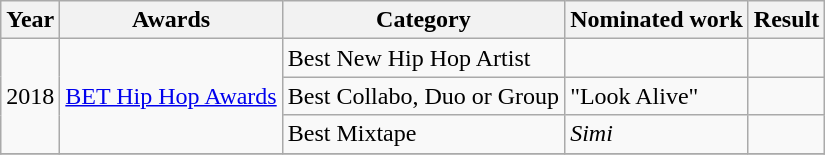<table class="wikitable">
<tr>
<th scope="col">Year</th>
<th scope="col">Awards</th>
<th>Category</th>
<th scope="col">Nominated work</th>
<th scope="col">Result</th>
</tr>
<tr>
<td rowspan="3">2018</td>
<td rowspan="3"><a href='#'>BET Hip Hop Awards</a></td>
<td>Best New Hip Hop Artist</td>
<td></td>
<td></td>
</tr>
<tr>
<td>Best Collabo, Duo or Group</td>
<td>"Look Alive" </td>
<td></td>
</tr>
<tr>
<td>Best Mixtape</td>
<td><em>Simi</em></td>
<td></td>
</tr>
<tr>
</tr>
</table>
